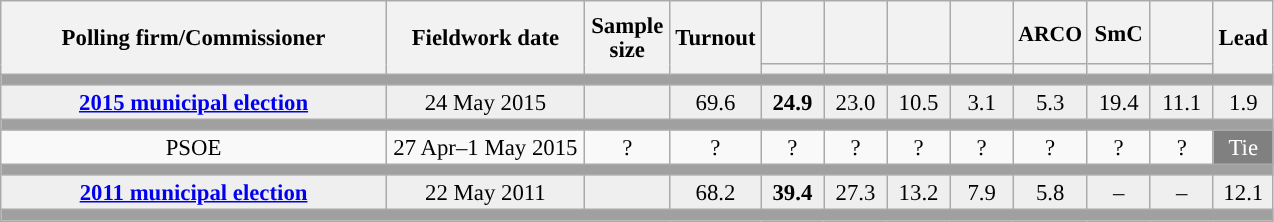<table class="wikitable collapsible collapsed" style="text-align:center; font-size:95%; line-height:16px;">
<tr style="height:42px;">
<th style="width:250px;" rowspan="2">Polling firm/Commissioner</th>
<th style="width:125px;" rowspan="2">Fieldwork date</th>
<th style="width:50px;" rowspan="2">Sample size</th>
<th style="width:45px;" rowspan="2">Turnout</th>
<th style="width:35px;"></th>
<th style="width:35px;"></th>
<th style="width:35px;"></th>
<th style="width:35px;"></th>
<th style="width:35px; font-size:95%;">ARCO</th>
<th style="width:35px;">SmC</th>
<th style="width:35px;"></th>
<th style="width:30px;" rowspan="2">Lead</th>
</tr>
<tr>
<th style="color:inherit;background:"></th>
<th style="color:inherit;background:"></th>
<th style="color:inherit;background:"></th>
<th style="color:inherit;background:"></th>
<th style="color:inherit;background:"></th>
<th style="color:inherit;background:"></th>
<th style="color:inherit;background:"></th>
</tr>
<tr>
<td colspan="12" style="background:#A0A0A0"></td>
</tr>
<tr style="background:#EFEFEF;">
<td><strong><a href='#'>2015 municipal election</a></strong></td>
<td>24 May 2015</td>
<td></td>
<td>69.6</td>
<td><strong>24.9</strong><br></td>
<td>23.0<br></td>
<td>10.5<br></td>
<td>3.1<br></td>
<td>5.3<br></td>
<td>19.4<br></td>
<td>11.1<br></td>
<td style="background:">1.9</td>
</tr>
<tr>
<td colspan="12" style="background:#A0A0A0"></td>
</tr>
<tr>
<td>PSOE</td>
<td>27 Apr–1 May 2015</td>
<td>?</td>
<td>?</td>
<td>?<br></td>
<td>?<br></td>
<td>?<br></td>
<td>?<br></td>
<td>?<br></td>
<td>?<br></td>
<td>?<br></td>
<td style="background:gray; color:white;">Tie</td>
</tr>
<tr>
<td colspan="12" style="background:#A0A0A0"></td>
</tr>
<tr style="background:#EFEFEF;">
<td><strong><a href='#'>2011 municipal election</a></strong></td>
<td>22 May 2011</td>
<td></td>
<td>68.2</td>
<td><strong>39.4</strong><br></td>
<td>27.3<br></td>
<td>13.2<br></td>
<td>7.9<br></td>
<td>5.8<br></td>
<td>–</td>
<td>–</td>
<td style="background:">12.1</td>
</tr>
<tr>
<td colspan="12" style="background:#A0A0A0"></td>
</tr>
</table>
